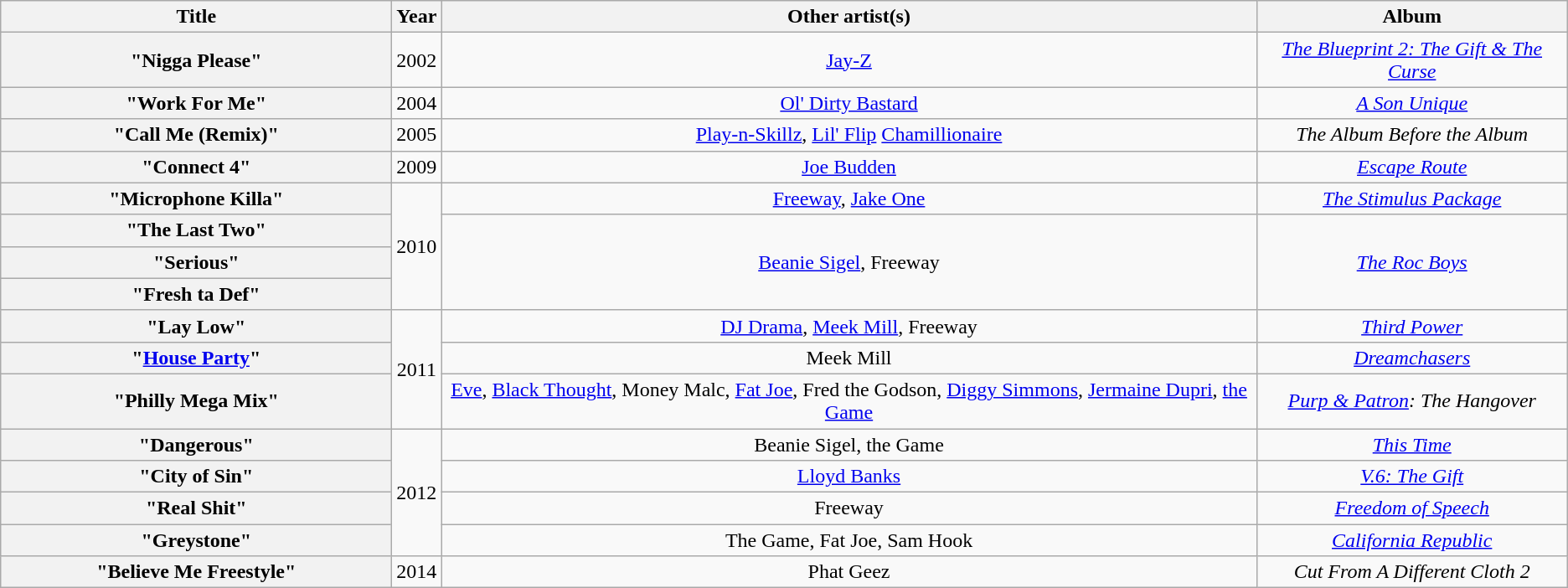<table class="wikitable plainrowheaders" style="text-align:center;">
<tr>
<th scope="col" style="width:19em;">Title</th>
<th scope="col">Year</th>
<th scope="col">Other artist(s)</th>
<th scope="col">Album</th>
</tr>
<tr>
<th scope="row">"Nigga Please"</th>
<td>2002</td>
<td><a href='#'>Jay-Z</a></td>
<td><em><a href='#'>The Blueprint 2: The Gift & The Curse</a></em></td>
</tr>
<tr>
<th scope="row">"Work For Me"</th>
<td>2004</td>
<td><a href='#'>Ol' Dirty Bastard</a></td>
<td><em><a href='#'>A Son Unique</a></em></td>
</tr>
<tr>
<th scope="row">"Call Me (Remix)"</th>
<td>2005</td>
<td><a href='#'>Play-n-Skillz</a>, <a href='#'>Lil' Flip</a> <a href='#'>Chamillionaire</a></td>
<td><em>The Album Before the Album</em></td>
</tr>
<tr>
<th scope="row">"Connect 4"</th>
<td>2009</td>
<td><a href='#'>Joe Budden</a></td>
<td><em><a href='#'>Escape Route</a></em></td>
</tr>
<tr>
<th>"Microphone Killa"</th>
<td rowspan="4">2010</td>
<td><a href='#'>Freeway</a>, <a href='#'>Jake One</a></td>
<td><em><a href='#'>The Stimulus Package</a></em></td>
</tr>
<tr>
<th scope="row">"The Last Two"</th>
<td rowspan="3"><a href='#'>Beanie Sigel</a>, Freeway</td>
<td rowspan="3"><em><a href='#'>The Roc Boys</a></em></td>
</tr>
<tr>
<th scope="row">"Serious"</th>
</tr>
<tr>
<th scope="row">"Fresh ta Def"</th>
</tr>
<tr>
<th scope="row">"Lay Low"</th>
<td rowspan="3">2011</td>
<td><a href='#'>DJ Drama</a>, <a href='#'>Meek Mill</a>, Freeway</td>
<td><em><a href='#'>Third Power</a></em></td>
</tr>
<tr>
<th scope="row">"<a href='#'>House Party</a>"</th>
<td>Meek Mill</td>
<td><em><a href='#'>Dreamchasers</a></em></td>
</tr>
<tr>
<th scope="row">"Philly Mega Mix"</th>
<td><a href='#'>Eve</a>, <a href='#'>Black Thought</a>, Money Malc, <a href='#'>Fat Joe</a>, Fred the Godson, <a href='#'>Diggy Simmons</a>, <a href='#'>Jermaine Dupri</a>, <a href='#'>the Game</a></td>
<td><em><a href='#'>Purp & Patron</a>: The Hangover</em></td>
</tr>
<tr>
<th scope="row">"Dangerous"</th>
<td rowspan="4">2012</td>
<td>Beanie Sigel, the Game</td>
<td><em><a href='#'>This Time</a></em></td>
</tr>
<tr>
<th scope="row">"City of Sin"</th>
<td><a href='#'>Lloyd Banks</a></td>
<td><em><a href='#'>V.6: The Gift</a></em></td>
</tr>
<tr>
<th scope="row">"Real Shit"</th>
<td>Freeway</td>
<td><em><a href='#'>Freedom of Speech</a></em></td>
</tr>
<tr>
<th scope="row">"Greystone"</th>
<td>The Game, Fat Joe, Sam Hook</td>
<td><em><a href='#'>California Republic</a></em></td>
</tr>
<tr>
<th scope="row">"Believe Me Freestyle"</th>
<td rowspan="1">2014</td>
<td>Phat Geez</td>
<td><em>Cut From A Different Cloth 2</em></td>
</tr>
</table>
